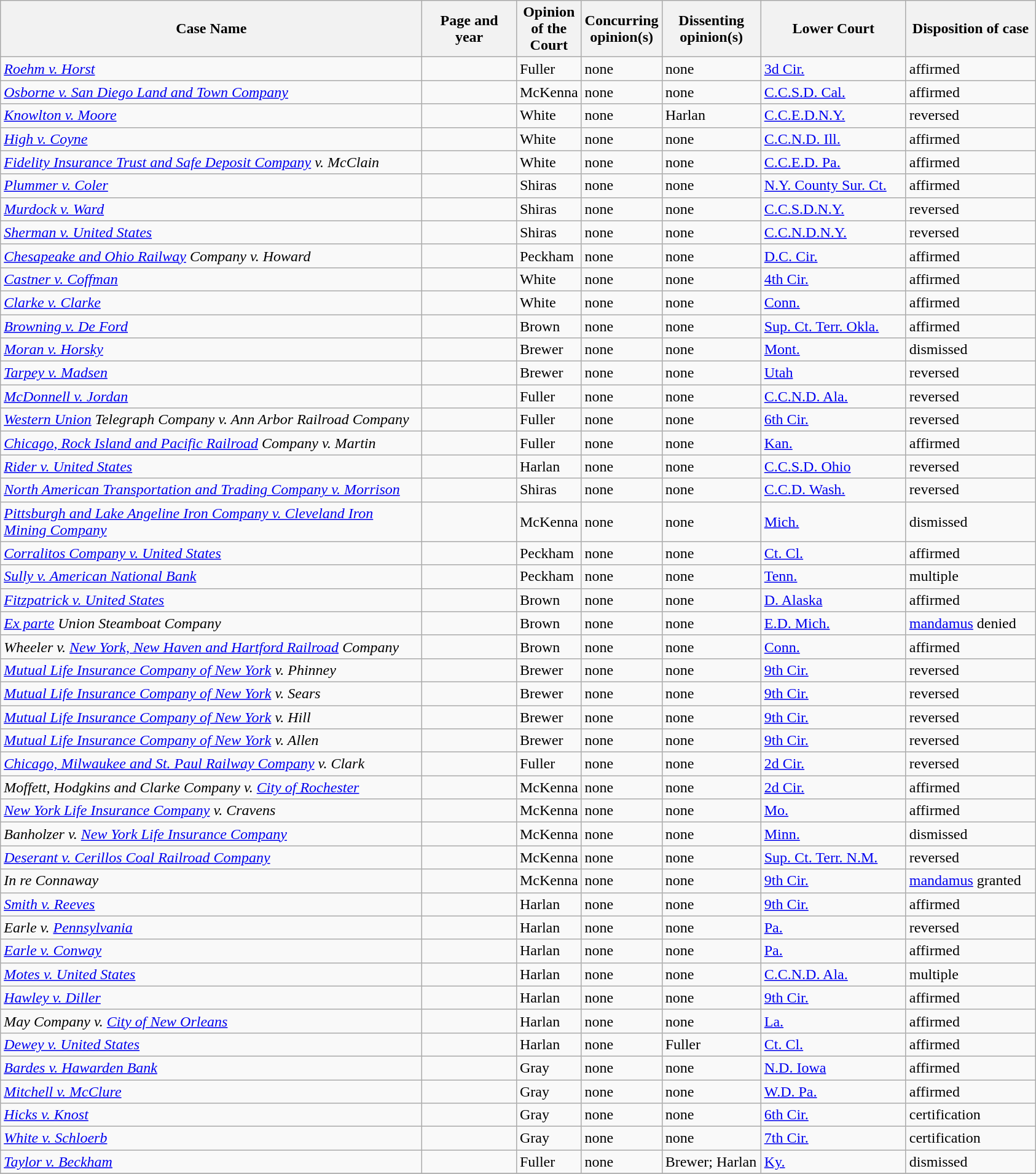<table class="wikitable sortable">
<tr>
<th scope="col" style="width: 450px;">Case Name</th>
<th scope="col" style="width: 95px;">Page and year</th>
<th scope="col" style="width: 10px;">Opinion of the Court</th>
<th scope="col" style="width: 10px;">Concurring opinion(s)</th>
<th scope="col" style="width: 100px;">Dissenting opinion(s)</th>
<th scope="col" style="width: 150px;">Lower Court</th>
<th scope="col" style="width: 133px;">Disposition of case</th>
</tr>
<tr>
<td><em><a href='#'>Roehm v. Horst</a></em></td>
<td align="right"></td>
<td>Fuller</td>
<td>none</td>
<td>none</td>
<td><a href='#'>3d Cir.</a></td>
<td>affirmed</td>
</tr>
<tr>
<td><em><a href='#'>Osborne v. San Diego Land and Town Company</a></em></td>
<td align="right"></td>
<td>McKenna</td>
<td>none</td>
<td>none</td>
<td><a href='#'>C.C.S.D. Cal.</a></td>
<td>affirmed</td>
</tr>
<tr>
<td><em><a href='#'>Knowlton v. Moore</a></em></td>
<td align="right"></td>
<td>White</td>
<td>none</td>
<td>Harlan</td>
<td><a href='#'>C.C.E.D.N.Y.</a></td>
<td>reversed</td>
</tr>
<tr>
<td><em><a href='#'>High v. Coyne </a></em></td>
<td align="right"></td>
<td>White</td>
<td>none</td>
<td>none</td>
<td><a href='#'>C.C.N.D. Ill.</a></td>
<td>affirmed</td>
</tr>
<tr>
<td><em><a href='#'>Fidelity Insurance Trust and Safe Deposit Company</a> v. McClain</em></td>
<td align="right"></td>
<td>White</td>
<td>none</td>
<td>none</td>
<td><a href='#'>C.C.E.D. Pa.</a></td>
<td>affirmed</td>
</tr>
<tr>
<td><em><a href='#'>Plummer v. Coler</a></em></td>
<td align="right"></td>
<td>Shiras</td>
<td>none</td>
<td>none</td>
<td><a href='#'>N.Y. County Sur. Ct.</a></td>
<td>affirmed</td>
</tr>
<tr>
<td><em><a href='#'>Murdock v. Ward</a></em></td>
<td align="right"></td>
<td>Shiras</td>
<td>none</td>
<td>none</td>
<td><a href='#'>C.C.S.D.N.Y.</a></td>
<td>reversed</td>
</tr>
<tr>
<td><em><a href='#'>Sherman v. United States</a></em></td>
<td align="right"></td>
<td>Shiras</td>
<td>none</td>
<td>none</td>
<td><a href='#'>C.C.N.D.N.Y.</a></td>
<td>reversed</td>
</tr>
<tr>
<td><em><a href='#'>Chesapeake and Ohio Railway</a> Company v. Howard</em></td>
<td align="right"></td>
<td>Peckham</td>
<td>none</td>
<td>none</td>
<td><a href='#'>D.C. Cir.</a></td>
<td>affirmed</td>
</tr>
<tr>
<td><em><a href='#'>Castner v. Coffman</a></em></td>
<td align="right"></td>
<td>White</td>
<td>none</td>
<td>none</td>
<td><a href='#'>4th Cir.</a></td>
<td>affirmed</td>
</tr>
<tr>
<td><em><a href='#'>Clarke v. Clarke</a></em></td>
<td align="right"></td>
<td>White</td>
<td>none</td>
<td>none</td>
<td><a href='#'>Conn.</a></td>
<td>affirmed</td>
</tr>
<tr>
<td><em><a href='#'>Browning v. De Ford</a></em></td>
<td align="right"></td>
<td>Brown</td>
<td>none</td>
<td>none</td>
<td><a href='#'>Sup. Ct. Terr. Okla.</a></td>
<td>affirmed</td>
</tr>
<tr>
<td><em><a href='#'>Moran v. Horsky </a></em></td>
<td align="right"></td>
<td>Brewer</td>
<td>none</td>
<td>none</td>
<td><a href='#'>Mont.</a></td>
<td>dismissed</td>
</tr>
<tr>
<td><em><a href='#'>Tarpey v. Madsen</a></em></td>
<td align="right"></td>
<td>Brewer</td>
<td>none</td>
<td>none</td>
<td><a href='#'>Utah</a></td>
<td>reversed</td>
</tr>
<tr>
<td><em><a href='#'>McDonnell v. Jordan</a></em></td>
<td align="right"></td>
<td>Fuller</td>
<td>none</td>
<td>none</td>
<td><a href='#'>C.C.N.D. Ala.</a></td>
<td>reversed</td>
</tr>
<tr>
<td><em><a href='#'>Western Union</a> Telegraph Company v. Ann Arbor Railroad Company</em></td>
<td align="right"></td>
<td>Fuller</td>
<td>none</td>
<td>none</td>
<td><a href='#'>6th Cir.</a></td>
<td>reversed</td>
</tr>
<tr>
<td><em><a href='#'>Chicago, Rock Island and Pacific Railroad</a> Company v. Martin</em></td>
<td align="right"></td>
<td>Fuller</td>
<td>none</td>
<td>none</td>
<td><a href='#'>Kan.</a></td>
<td>affirmed</td>
</tr>
<tr>
<td><em><a href='#'>Rider v. United States</a></em></td>
<td align="right"></td>
<td>Harlan</td>
<td>none</td>
<td>none</td>
<td><a href='#'>C.C.S.D. Ohio</a></td>
<td>reversed</td>
</tr>
<tr>
<td><em><a href='#'>North American Transportation and Trading Company v. Morrison</a></em></td>
<td align="right"></td>
<td>Shiras</td>
<td>none</td>
<td>none</td>
<td><a href='#'>C.C.D. Wash.</a></td>
<td>reversed</td>
</tr>
<tr>
<td><em><a href='#'>Pittsburgh and Lake Angeline Iron Company v. Cleveland Iron Mining Company</a></em></td>
<td align="right"></td>
<td>McKenna</td>
<td>none</td>
<td>none</td>
<td><a href='#'>Mich.</a></td>
<td>dismissed</td>
</tr>
<tr>
<td><em><a href='#'>Corralitos Company v. United States</a></em></td>
<td align="right"></td>
<td>Peckham</td>
<td>none</td>
<td>none</td>
<td><a href='#'>Ct. Cl.</a></td>
<td>affirmed</td>
</tr>
<tr>
<td><em><a href='#'>Sully v. American National Bank</a></em></td>
<td align="right"></td>
<td>Peckham</td>
<td>none</td>
<td>none</td>
<td><a href='#'>Tenn.</a></td>
<td>multiple</td>
</tr>
<tr>
<td><em><a href='#'>Fitzpatrick v. United States</a></em></td>
<td align="right"></td>
<td>Brown</td>
<td>none</td>
<td>none</td>
<td><a href='#'>D. Alaska</a></td>
<td>affirmed</td>
</tr>
<tr>
<td><em><a href='#'>Ex parte</a> Union Steamboat Company</em></td>
<td align="right"></td>
<td>Brown</td>
<td>none</td>
<td>none</td>
<td><a href='#'>E.D. Mich.</a></td>
<td><a href='#'>mandamus</a> denied</td>
</tr>
<tr>
<td><em>Wheeler v. <a href='#'>New York, New Haven and Hartford Railroad</a> Company</em></td>
<td align="right"></td>
<td>Brown</td>
<td>none</td>
<td>none</td>
<td><a href='#'>Conn.</a></td>
<td>affirmed</td>
</tr>
<tr>
<td><em><a href='#'>Mutual Life Insurance Company of New York</a> v. Phinney</em></td>
<td align="right"></td>
<td>Brewer</td>
<td>none</td>
<td>none</td>
<td><a href='#'>9th Cir.</a></td>
<td>reversed</td>
</tr>
<tr>
<td><em><a href='#'>Mutual Life Insurance Company of New York</a> v. Sears</em></td>
<td align="right"></td>
<td>Brewer</td>
<td>none</td>
<td>none</td>
<td><a href='#'>9th Cir.</a></td>
<td>reversed</td>
</tr>
<tr>
<td><em><a href='#'>Mutual Life Insurance Company of New York</a> v. Hill</em></td>
<td align="right"></td>
<td>Brewer</td>
<td>none</td>
<td>none</td>
<td><a href='#'>9th Cir.</a></td>
<td>reversed</td>
</tr>
<tr>
<td><em><a href='#'>Mutual Life Insurance Company of New York</a> v. Allen</em></td>
<td align="right"></td>
<td>Brewer</td>
<td>none</td>
<td>none</td>
<td><a href='#'>9th Cir.</a></td>
<td>reversed</td>
</tr>
<tr>
<td><em><a href='#'>Chicago, Milwaukee and St. Paul Railway Company</a> v. Clark</em></td>
<td align="right"></td>
<td>Fuller</td>
<td>none</td>
<td>none</td>
<td><a href='#'>2d Cir.</a></td>
<td>reversed</td>
</tr>
<tr>
<td><em>Moffett, Hodgkins and Clarke Company v. <a href='#'>City of Rochester</a></em></td>
<td align="right"></td>
<td>McKenna</td>
<td>none</td>
<td>none</td>
<td><a href='#'>2d Cir.</a></td>
<td>affirmed</td>
</tr>
<tr>
<td><em><a href='#'>New York Life Insurance Company</a> v. Cravens</em></td>
<td align="right"></td>
<td>McKenna</td>
<td>none</td>
<td>none</td>
<td><a href='#'>Mo.</a></td>
<td>affirmed</td>
</tr>
<tr>
<td><em>Banholzer v. <a href='#'>New York Life Insurance Company</a></em></td>
<td align="right"></td>
<td>McKenna</td>
<td>none</td>
<td>none</td>
<td><a href='#'>Minn.</a></td>
<td>dismissed</td>
</tr>
<tr>
<td><em><a href='#'>Deserant v. Cerillos Coal Railroad Company</a></em></td>
<td align="right"></td>
<td>McKenna</td>
<td>none</td>
<td>none</td>
<td><a href='#'>Sup. Ct. Terr. N.M.</a></td>
<td>reversed</td>
</tr>
<tr>
<td><em>In re Connaway </em></td>
<td align="right"></td>
<td>McKenna</td>
<td>none</td>
<td>none</td>
<td><a href='#'>9th Cir.</a></td>
<td><a href='#'>mandamus</a> granted</td>
</tr>
<tr>
<td><em><a href='#'>Smith v. Reeves</a></em></td>
<td align="right"></td>
<td>Harlan</td>
<td>none</td>
<td>none</td>
<td><a href='#'>9th Cir.</a></td>
<td>affirmed</td>
</tr>
<tr>
<td><em>Earle v. <a href='#'>Pennsylvania</a></em></td>
<td align="right"></td>
<td>Harlan</td>
<td>none</td>
<td>none</td>
<td><a href='#'>Pa.</a></td>
<td>reversed</td>
</tr>
<tr>
<td><em><a href='#'>Earle v. Conway</a></em></td>
<td align="right"></td>
<td>Harlan</td>
<td>none</td>
<td>none</td>
<td><a href='#'>Pa.</a></td>
<td>affirmed</td>
</tr>
<tr>
<td><em><a href='#'>Motes v. United States</a></em></td>
<td align="right"></td>
<td>Harlan</td>
<td>none</td>
<td>none</td>
<td><a href='#'>C.C.N.D. Ala.</a></td>
<td>multiple</td>
</tr>
<tr>
<td><em><a href='#'>Hawley v. Diller</a></em></td>
<td align="right"></td>
<td>Harlan</td>
<td>none</td>
<td>none</td>
<td><a href='#'>9th Cir.</a></td>
<td>affirmed</td>
</tr>
<tr>
<td><em>May Company v. <a href='#'>City of New Orleans</a></em></td>
<td align="right"></td>
<td>Harlan</td>
<td>none</td>
<td>none</td>
<td><a href='#'>La.</a></td>
<td>affirmed</td>
</tr>
<tr>
<td><em><a href='#'>Dewey v. United States</a></em></td>
<td align="right"></td>
<td>Harlan</td>
<td>none</td>
<td>Fuller</td>
<td><a href='#'>Ct. Cl.</a></td>
<td>affirmed</td>
</tr>
<tr>
<td><em><a href='#'>Bardes v. Hawarden Bank</a></em></td>
<td align="right"></td>
<td>Gray</td>
<td>none</td>
<td>none</td>
<td><a href='#'>N.D. Iowa</a></td>
<td>affirmed</td>
</tr>
<tr>
<td><em><a href='#'>Mitchell v. McClure</a></em></td>
<td align="right"></td>
<td>Gray</td>
<td>none</td>
<td>none</td>
<td><a href='#'>W.D. Pa.</a></td>
<td>affirmed</td>
</tr>
<tr>
<td><em><a href='#'>Hicks v. Knost</a></em></td>
<td align="right"></td>
<td>Gray</td>
<td>none</td>
<td>none</td>
<td><a href='#'>6th Cir.</a></td>
<td>certification</td>
</tr>
<tr>
<td><em><a href='#'>White v. Schloerb</a></em></td>
<td align="right"></td>
<td>Gray</td>
<td>none</td>
<td>none</td>
<td><a href='#'>7th Cir.</a></td>
<td>certification</td>
</tr>
<tr>
<td><em><a href='#'>Taylor v. Beckham</a></em></td>
<td align="right"></td>
<td>Fuller</td>
<td>none</td>
<td>Brewer; Harlan</td>
<td><a href='#'>Ky.</a></td>
<td>dismissed</td>
</tr>
<tr>
</tr>
</table>
